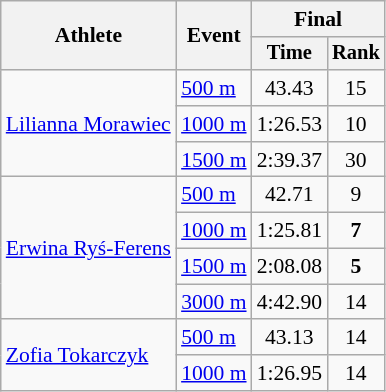<table class="wikitable" style="font-size:90%">
<tr>
<th rowspan=2>Athlete</th>
<th rowspan=2>Event</th>
<th colspan=2>Final</th>
</tr>
<tr style="font-size:95%">
<th>Time</th>
<th>Rank</th>
</tr>
<tr align=center>
<td align=left rowspan=3><a href='#'>Lilianna Morawiec</a></td>
<td align=left><a href='#'>500 m</a></td>
<td>43.43</td>
<td>15</td>
</tr>
<tr align=center>
<td align=left><a href='#'>1000 m</a></td>
<td>1:26.53</td>
<td>10</td>
</tr>
<tr align=center>
<td align=left><a href='#'>1500 m</a></td>
<td>2:39.37</td>
<td>30</td>
</tr>
<tr align=center>
<td align=left rowspan=4><a href='#'>Erwina Ryś-Ferens</a></td>
<td align=left><a href='#'>500 m</a></td>
<td>42.71</td>
<td>9</td>
</tr>
<tr align=center>
<td align=left><a href='#'>1000 m</a></td>
<td>1:25.81</td>
<td><strong>7</strong></td>
</tr>
<tr align=center>
<td align=left><a href='#'>1500 m</a></td>
<td>2:08.08</td>
<td><strong>5</strong></td>
</tr>
<tr align=center>
<td align=left><a href='#'>3000 m</a></td>
<td>4:42.90</td>
<td>14</td>
</tr>
<tr align=center>
<td align=left rowspan=2><a href='#'>Zofia Tokarczyk</a></td>
<td align=left><a href='#'>500 m</a></td>
<td>43.13</td>
<td>14</td>
</tr>
<tr align=center>
<td align=left><a href='#'>1000 m</a></td>
<td>1:26.95</td>
<td>14</td>
</tr>
</table>
